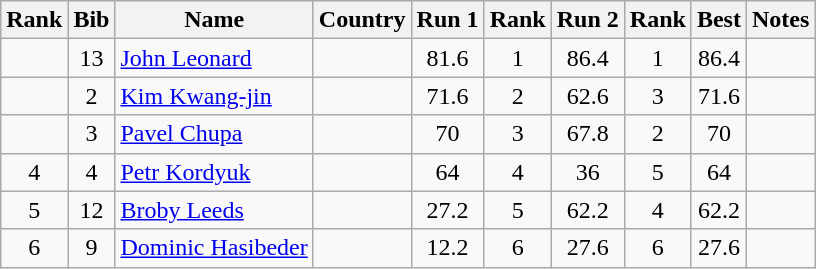<table class="wikitable sortable" style="text-align:center">
<tr>
<th>Rank</th>
<th>Bib</th>
<th>Name</th>
<th>Country</th>
<th>Run 1</th>
<th>Rank</th>
<th>Run 2</th>
<th>Rank</th>
<th>Best</th>
<th>Notes</th>
</tr>
<tr>
<td></td>
<td>13</td>
<td align=left><a href='#'>John Leonard</a></td>
<td align=left></td>
<td>81.6</td>
<td>1</td>
<td>86.4</td>
<td>1</td>
<td>86.4</td>
<td></td>
</tr>
<tr>
<td></td>
<td>2</td>
<td align=left><a href='#'>Kim Kwang-jin</a></td>
<td align=left></td>
<td>71.6</td>
<td>2</td>
<td>62.6</td>
<td>3</td>
<td>71.6</td>
<td></td>
</tr>
<tr>
<td></td>
<td>3</td>
<td align=left><a href='#'>Pavel Chupa</a></td>
<td align=left></td>
<td>70</td>
<td>3</td>
<td>67.8</td>
<td>2</td>
<td>70</td>
<td></td>
</tr>
<tr>
<td>4</td>
<td>4</td>
<td align=left><a href='#'>Petr Kordyuk</a></td>
<td align=left></td>
<td>64</td>
<td>4</td>
<td>36</td>
<td>5</td>
<td>64</td>
<td></td>
</tr>
<tr>
<td>5</td>
<td>12</td>
<td align=left><a href='#'>Broby Leeds</a></td>
<td align=left></td>
<td>27.2</td>
<td>5</td>
<td>62.2</td>
<td>4</td>
<td>62.2</td>
<td></td>
</tr>
<tr>
<td>6</td>
<td>9</td>
<td align=left><a href='#'>Dominic Hasibeder</a></td>
<td align=left></td>
<td>12.2</td>
<td>6</td>
<td>27.6</td>
<td>6</td>
<td>27.6</td>
<td></td>
</tr>
</table>
